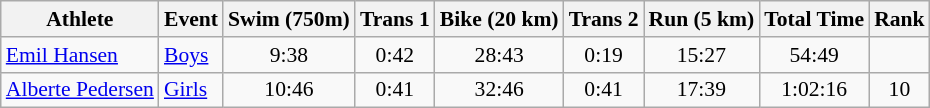<table class="wikitable" style="font-size:90%;">
<tr>
<th>Athlete</th>
<th>Event</th>
<th>Swim (750m)</th>
<th>Trans 1</th>
<th>Bike (20 km)</th>
<th>Trans 2</th>
<th>Run (5 km)</th>
<th>Total Time</th>
<th>Rank</th>
</tr>
<tr align=center>
<td align=left><a href='#'>Emil Hansen</a></td>
<td align=left><a href='#'>Boys</a></td>
<td>9:38</td>
<td>0:42</td>
<td>28:43</td>
<td>0:19</td>
<td>15:27</td>
<td>54:49</td>
<td></td>
</tr>
<tr align=center>
<td align=left><a href='#'>Alberte Pedersen</a></td>
<td align=left><a href='#'>Girls</a></td>
<td>10:46</td>
<td>0:41</td>
<td>32:46</td>
<td>0:41</td>
<td>17:39</td>
<td>1:02:16</td>
<td>10</td>
</tr>
</table>
